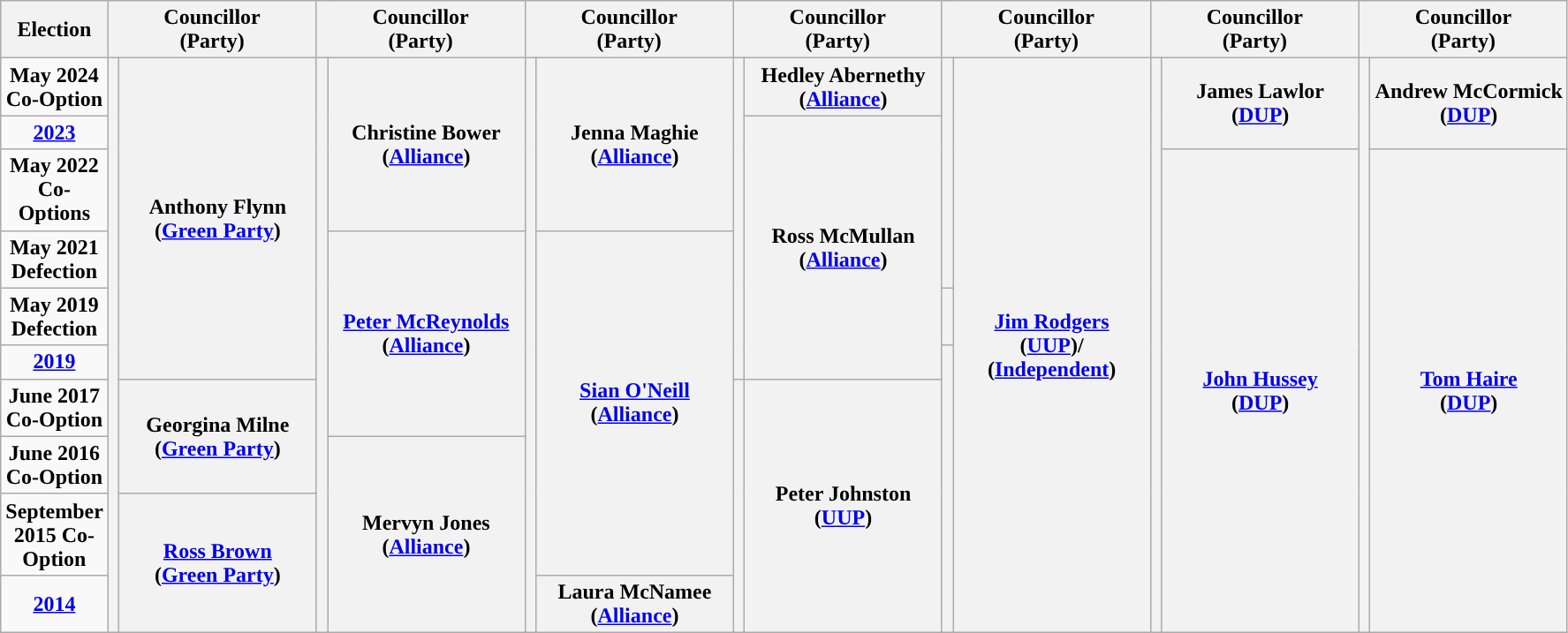<table class="wikitable" style="text-align:center">
<tr>
<th scope="col" width="50">Election</th>
<th scope="col" width="150" colspan = "2">Councillor<br> (Party)</th>
<th scope="col" width="150" colspan = "2">Councillor<br> (Party)</th>
<th scope="col" width="150" colspan = "2">Councillor<br> (Party)</th>
<th scope="col" width="150" colspan = "2">Councillor<br> (Party)</th>
<th scope="col" width="150" colspan = "2">Councillor<br> (Party)</th>
<th scope="col" width="150" colspan = "2">Councillor<br> (Party)</th>
<th scope="col" width="150" colspan = "2">Councillor<br> (Party)</th>
</tr>
<tr>
<td><strong>May 2024 Co-Option</strong></td>
<th rowspan="10" width="1" style="background-color: "></th>
<th rowspan = "6">Anthony Flynn <br> (<a href='#'>Green Party</a>)</th>
<th rowspan="10" width="1" style="background-color: "></th>
<th rowspan = "3">Christine Bower <br> (<a href='#'>Alliance</a>)</th>
<th rowspan="10" width="1" style="background-color: "></th>
<th rowspan = "3">Jenna Maghie <br>  (<a href='#'>Alliance</a>)</th>
<th rowspan="6" width="1" style="background-color: "></th>
<th rowspan = "1">Hedley Abernethy <br>  (<a href='#'>Alliance</a>)</th>
<th rowspan="4" width="1" style="background-color: "></th>
<th rowspan = "10"><a href='#'>Jim Rodgers</a> <br> (<a href='#'>UUP</a>)/ <br> (<a href='#'>Independent</a>)</th>
<th rowspan="10" width="1" style="background-color: "></th>
<th rowspan="2">James Lawlor <br> (<a href='#'>DUP</a>)</th>
<th rowspan="10" width="1" style="background-color: "></th>
<th rowspan="2">Andrew McCormick <br> (<a href='#'>DUP</a>)</th>
</tr>
<tr>
<td><strong><a href='#'>2023</a></strong></td>
<th rowspan = "5">Ross McMullan <br>  (<a href='#'>Alliance</a>)</th>
</tr>
<tr>
<td><strong>May 2022 Co-Options</strong></td>
<th rowspan="8"><a href='#'>John Hussey</a> <br> (<a href='#'>DUP</a>)</th>
<th rowspan="8"><a href='#'>Tom Haire</a><br> (<a href='#'>DUP</a>)</th>
</tr>
<tr>
<td><strong>May 2021 Defection</strong></td>
<th rowspan = "4"><a href='#'>Peter McReynolds</a> <br> (<a href='#'>Alliance</a>)</th>
<th rowspan = "6"><a href='#'>Sian O'Neill</a> <br>  (<a href='#'>Alliance</a>)</th>
</tr>
<tr>
<td><strong>May 2019 Defection</strong></td>
<th rowspan="1" width="1" style="background-color: "></th>
</tr>
<tr>
<td><strong><a href='#'>2019</a></strong></td>
<th rowspan="5" width="1" style="background-color: "></th>
</tr>
<tr>
<td><strong>June 2017 Co-Option</strong></td>
<th rowspan = "2">Georgina Milne <br> (<a href='#'>Green Party</a>)</th>
<th rowspan="4" width="1" style="background-color: "></th>
<th rowspan = "4">Peter Johnston <br> (<a href='#'>UUP</a>)</th>
</tr>
<tr>
<td><strong>June 2016 Co-Option</strong></td>
<th rowspan = "3">Mervyn Jones <br> (<a href='#'>Alliance</a>)</th>
</tr>
<tr>
<td><strong>September 2015 Co-Option</strong></td>
<th rowspan = "2"><a href='#'>Ross Brown</a> <br> (<a href='#'>Green Party</a>)</th>
</tr>
<tr>
<td><strong><a href='#'>2014</a></strong></td>
<th rowspan = "1">Laura McNamee <br> (<a href='#'>Alliance</a>)</th>
</tr>
</table>
